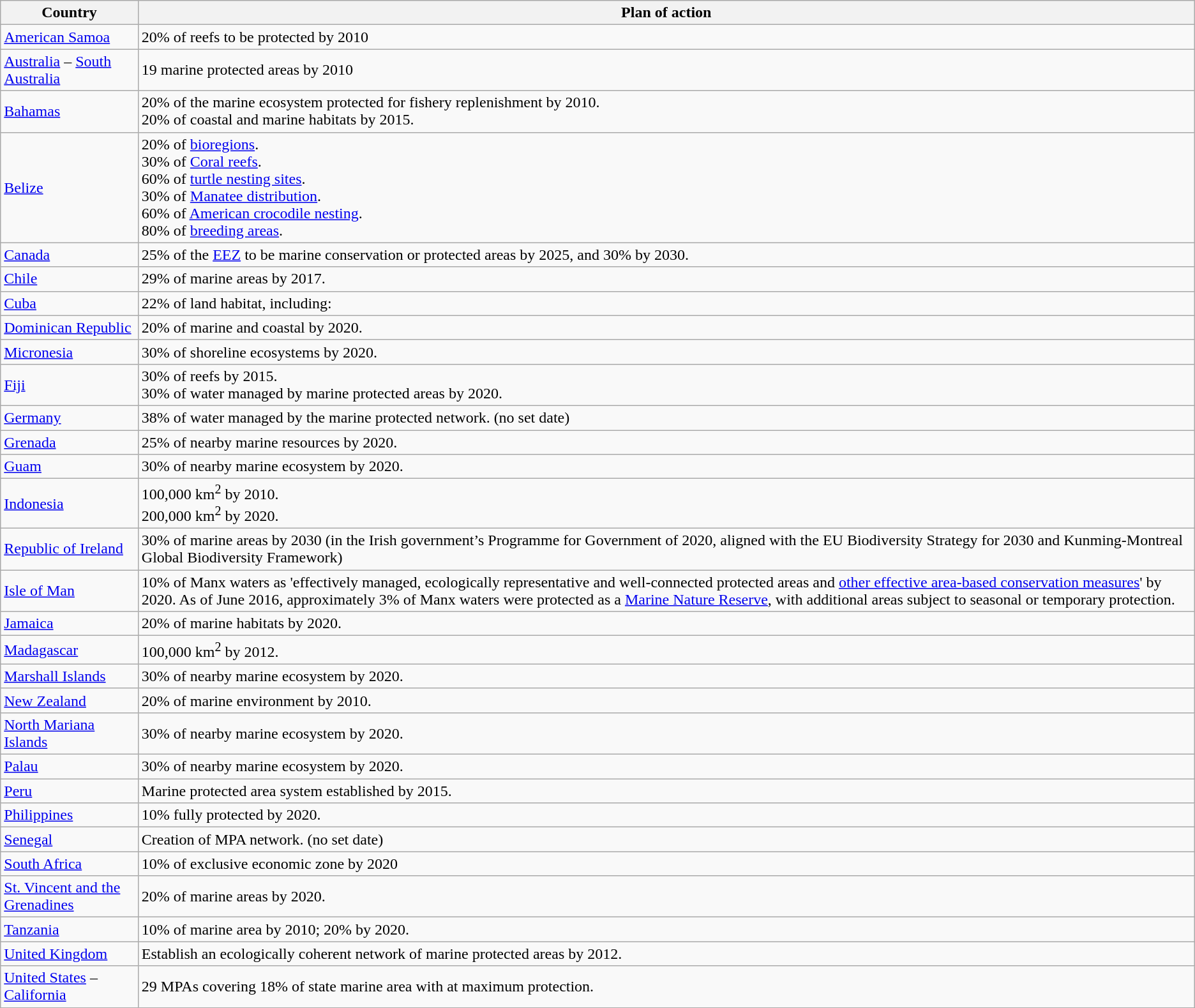<table class="wikitable">
<tr>
<th>Country</th>
<th>Plan of action</th>
</tr>
<tr>
<td><a href='#'>American Samoa</a></td>
<td>20% of reefs to be protected by 2010</td>
</tr>
<tr>
<td><a href='#'>Australia</a> – <a href='#'>South Australia</a></td>
<td>19 marine protected areas by 2010</td>
</tr>
<tr>
<td><a href='#'>Bahamas</a></td>
<td>20% of the marine ecosystem protected for fishery replenishment by 2010.<br>20% of coastal and marine habitats by 2015.</td>
</tr>
<tr>
<td><a href='#'>Belize</a></td>
<td>20% of <a href='#'>bioregions</a>.<br>30% of <a href='#'>Coral reefs</a>.<br>60% of <a href='#'>turtle nesting sites</a>.<br>30% of <a href='#'>Manatee distribution</a>.<br>60% of <a href='#'>American crocodile nesting</a>.<br>80% of <a href='#'>breeding areas</a>.</td>
</tr>
<tr>
<td><a href='#'>Canada</a></td>
<td>25% of the <a href='#'>EEZ</a> to be marine conservation or protected areas by 2025, and 30% by 2030.</td>
</tr>
<tr>
<td><a href='#'>Chile</a></td>
<td>29% of marine areas by 2017.</td>
</tr>
<tr>
<td><a href='#'>Cuba</a></td>
<td>22% of land habitat, including:<br></td>
</tr>
<tr>
<td><a href='#'>Dominican Republic</a></td>
<td>20% of marine and coastal by 2020.</td>
</tr>
<tr>
<td><a href='#'>Micronesia</a></td>
<td>30% of shoreline ecosystems by 2020.</td>
</tr>
<tr>
<td><a href='#'>Fiji</a></td>
<td>30% of reefs by 2015.<br>30% of water managed by marine protected areas by 2020.</td>
</tr>
<tr>
<td><a href='#'>Germany</a></td>
<td>38% of water managed by the marine protected network. (no set date)</td>
</tr>
<tr>
<td><a href='#'>Grenada</a></td>
<td>25% of nearby marine resources by 2020.</td>
</tr>
<tr>
<td><a href='#'>Guam</a></td>
<td>30% of nearby marine ecosystem by 2020.</td>
</tr>
<tr>
<td><a href='#'>Indonesia</a></td>
<td>100,000 km<sup>2</sup> by 2010.<br>200,000 km<sup>2</sup> by 2020.</td>
</tr>
<tr>
<td><a href='#'>Republic of Ireland</a></td>
<td>30% of marine areas by 2030 (in the Irish government’s Programme for Government of 2020, aligned with the EU Biodiversity Strategy for 2030 and Kunming-Montreal Global Biodiversity Framework) </td>
</tr>
<tr>
<td><a href='#'>Isle of Man</a></td>
<td>10% of Manx waters as 'effectively managed, ecologically representative and well-connected protected areas and <a href='#'>other effective area-based conservation measures</a>' by 2020. As of June 2016, approximately 3% of Manx waters were protected as a <a href='#'>Marine Nature Reserve</a>, with additional areas subject to seasonal or temporary protection.</td>
</tr>
<tr>
<td><a href='#'>Jamaica</a></td>
<td>20% of marine habitats by 2020.</td>
</tr>
<tr>
<td><a href='#'>Madagascar</a></td>
<td>100,000 km<sup>2</sup> by 2012.</td>
</tr>
<tr>
<td><a href='#'>Marshall Islands</a></td>
<td>30% of nearby marine ecosystem by 2020.</td>
</tr>
<tr>
<td><a href='#'>New Zealand</a></td>
<td>20% of marine environment by 2010.</td>
</tr>
<tr>
<td><a href='#'>North Mariana Islands</a></td>
<td>30% of nearby marine ecosystem by 2020.</td>
</tr>
<tr>
<td><a href='#'>Palau</a></td>
<td>30% of nearby marine ecosystem by 2020.</td>
</tr>
<tr>
<td><a href='#'>Peru</a></td>
<td>Marine protected area system established by 2015.</td>
</tr>
<tr>
<td><a href='#'>Philippines</a></td>
<td>10% fully protected by 2020.</td>
</tr>
<tr>
<td><a href='#'>Senegal</a></td>
<td>Creation of MPA network. (no set date)</td>
</tr>
<tr>
<td><a href='#'>South Africa</a></td>
<td>10% of exclusive economic zone by 2020</td>
</tr>
<tr>
<td><a href='#'>St. Vincent and the Grenadines</a></td>
<td>20% of marine areas by 2020.</td>
</tr>
<tr>
<td><a href='#'>Tanzania</a></td>
<td>10% of marine area by 2010; 20% by 2020.</td>
</tr>
<tr>
<td><a href='#'>United Kingdom</a></td>
<td>Establish an ecologically coherent network of marine protected areas by 2012.</td>
</tr>
<tr>
<td><a href='#'>United States</a> – <a href='#'>California</a></td>
<td>29 MPAs covering 18% of state marine area with  at maximum protection.</td>
</tr>
</table>
